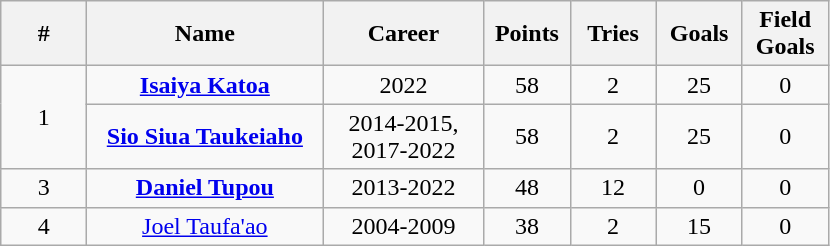<table class="wikitable sortable" style="text-align:center;">
<tr>
<th width=50px>#</th>
<th style="width:150px;">Name</th>
<th style="width:100px;">Career</th>
<th width=50px>Points</th>
<th width=50px>Tries</th>
<th width=50px>Goals</th>
<th width=50px>Field Goals</th>
</tr>
<tr>
<td rowspan=2>1</td>
<td><strong><a href='#'>Isaiya Katoa</a></strong></td>
<td>2022</td>
<td>58</td>
<td>2</td>
<td>25</td>
<td>0</td>
</tr>
<tr>
<td><strong><a href='#'>Sio Siua Taukeiaho</a></strong></td>
<td>2014-2015, 2017-2022</td>
<td>58</td>
<td>2</td>
<td>25</td>
<td>0</td>
</tr>
<tr>
<td>3</td>
<td><strong><a href='#'>Daniel Tupou</a></strong></td>
<td>2013-2022</td>
<td>48</td>
<td>12</td>
<td>0</td>
<td>0</td>
</tr>
<tr>
<td>4</td>
<td><a href='#'>Joel Taufa'ao</a></td>
<td>2004-2009</td>
<td>38</td>
<td>2</td>
<td>15</td>
<td>0</td>
</tr>
</table>
